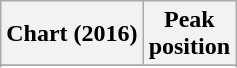<table class="wikitable sortable plainrowheaders" style="text-align:center">
<tr>
<th scope="col">Chart (2016)</th>
<th scope="col">Peak<br> position</th>
</tr>
<tr>
</tr>
<tr>
</tr>
</table>
